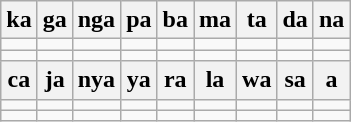<table class="wikitable">
<tr>
<th>ka</th>
<th>ga</th>
<th>nga</th>
<th>pa</th>
<th>ba</th>
<th>ma</th>
<th>ta</th>
<th>da</th>
<th>na</th>
</tr>
<tr>
<td></td>
<td></td>
<td></td>
<td></td>
<td></td>
<td></td>
<td></td>
<td></td>
<td></td>
</tr>
<tr>
<td style="text-align: center"></td>
<td style="text-align: center"></td>
<td style="text-align: center"></td>
<td style="text-align: center"></td>
<td style="text-align: center"></td>
<td style="text-align: center"></td>
<td style="text-align: center"></td>
<td style="text-align: center"></td>
<td style="text-align: center"></td>
</tr>
<tr>
<th>ca</th>
<th>ja</th>
<th>nya</th>
<th>ya</th>
<th>ra</th>
<th>la</th>
<th>wa</th>
<th>sa</th>
<th>a</th>
</tr>
<tr>
<td></td>
<td></td>
<td></td>
<td></td>
<td></td>
<td></td>
<td></td>
<td></td>
<td></td>
</tr>
<tr>
<td style="text-align: center"></td>
<td style="text-align: center"></td>
<td style="text-align: center"></td>
<td style="text-align: center"></td>
<td style="text-align: center"></td>
<td style="text-align: center"></td>
<td style="text-align: center"></td>
<td style="text-align: center"></td>
<td style="text-align: center"></td>
</tr>
</table>
